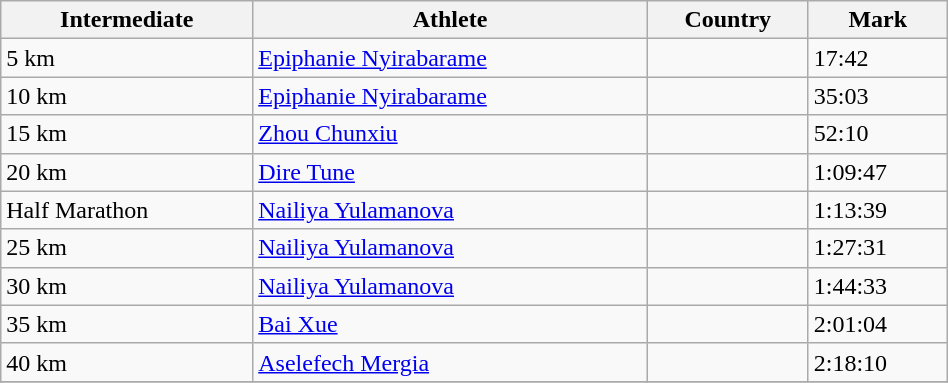<table class="wikitable" width=50%>
<tr>
<th>Intermediate</th>
<th>Athlete</th>
<th>Country</th>
<th>Mark</th>
</tr>
<tr>
<td>5 km</td>
<td><a href='#'>Epiphanie Nyirabarame</a></td>
<td></td>
<td>17:42</td>
</tr>
<tr>
<td>10 km</td>
<td><a href='#'>Epiphanie Nyirabarame</a></td>
<td></td>
<td>35:03</td>
</tr>
<tr>
<td>15 km</td>
<td><a href='#'>Zhou Chunxiu</a></td>
<td></td>
<td>52:10</td>
</tr>
<tr>
<td>20 km</td>
<td><a href='#'>Dire Tune</a></td>
<td></td>
<td>1:09:47</td>
</tr>
<tr>
<td>Half Marathon</td>
<td><a href='#'>Nailiya Yulamanova</a></td>
<td></td>
<td>1:13:39</td>
</tr>
<tr>
<td>25 km</td>
<td><a href='#'>Nailiya Yulamanova</a></td>
<td></td>
<td>1:27:31</td>
</tr>
<tr>
<td>30 km</td>
<td><a href='#'>Nailiya Yulamanova</a></td>
<td></td>
<td>1:44:33</td>
</tr>
<tr>
<td>35 km</td>
<td><a href='#'>Bai Xue</a></td>
<td></td>
<td>2:01:04</td>
</tr>
<tr>
<td>40 km</td>
<td><a href='#'>Aselefech Mergia</a></td>
<td></td>
<td>2:18:10</td>
</tr>
<tr>
</tr>
</table>
